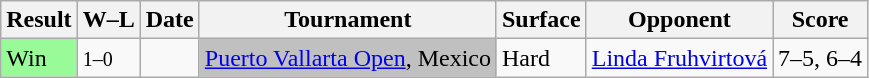<table class="wikitable">
<tr>
<th>Result</th>
<th>W–L</th>
<th>Date</th>
<th>Tournament</th>
<th>Surface</th>
<th>Opponent</th>
<th class="unsortable">Score</th>
</tr>
<tr>
<td bgcolor=98fb98>Win</td>
<td><small>1–0</small></td>
<td><a href='#'></a></td>
<td bgcolor=silver><a href='#'>Puerto Vallarta Open</a>, Mexico</td>
<td>Hard</td>
<td> <a href='#'>Linda Fruhvirtová</a></td>
<td>7–5, 6–4</td>
</tr>
</table>
